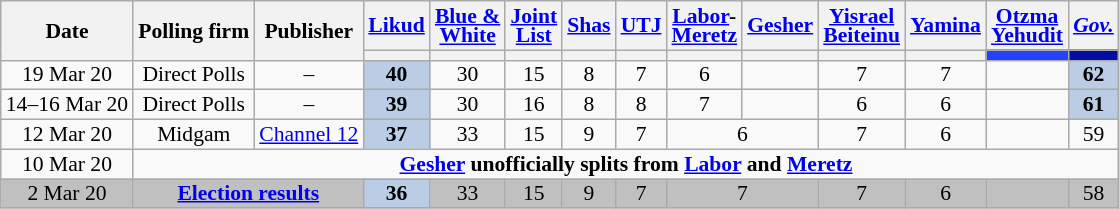<table class="wikitable sortable" style=text-align:center;font-size:90%;line-height:13px>
<tr>
<th rowspan=2>Date</th>
<th rowspan=2>Polling firm</th>
<th rowspan=2>Publisher</th>
<th><a href='#'>Likud</a></th>
<th><a href='#'>Blue &<br>White</a></th>
<th><a href='#'>Joint<br>List</a></th>
<th><a href='#'>Shas</a></th>
<th><a href='#'>UTJ</a></th>
<th><a href='#'>Labor</a>-<br><a href='#'>Meretz</a></th>
<th><a href='#'>Gesher</a></th>
<th><a href='#'>Yisrael<br>Beiteinu</a></th>
<th><a href='#'>Yamina</a></th>
<th><a href='#'>Otzma<br>Yehudit</a></th>
<th><a href='#'><em>Gov.</em></a></th>
</tr>
<tr>
<th style=background:></th>
<th style=background:></th>
<th style=background:></th>
<th style=background:></th>
<th style=background:></th>
<th style=background:></th>
<th style=background:></th>
<th style=background:></th>
<th style=background:></th>
<th style=background:#2441FF></th>
<th style=background:#000EA3></th>
</tr>
<tr>
<td data-sort-value=2020-03-19>19 Mar 20</td>
<td>Direct Polls</td>
<td>–</td>
<td style=background:#BBCDE4><strong>40</strong>	</td>
<td>30					</td>
<td>15					</td>
<td>8					</td>
<td>7					</td>
<td>6					</td>
<td>			</td>
<td>7					</td>
<td>7					</td>
<td>			</td>
<td style=background:#BBCDE4><strong>62</strong>	</td>
</tr>
<tr>
<td data-sort-value=2020-03-16>14–16 Mar 20</td>
<td>Direct Polls</td>
<td>–</td>
<td style=background:#BBCDE4><strong>39</strong>	</td>
<td>30					</td>
<td>16					</td>
<td>8					</td>
<td>8					</td>
<td>7					</td>
<td>			</td>
<td>6					</td>
<td>6					</td>
<td>			</td>
<td style=background:#BBCDE4><strong>61</strong>	</td>
</tr>
<tr>
<td data-sort-value=2020-03-12>12 Mar 20</td>
<td>Midgam</td>
<td><a href='#'>Channel 12</a></td>
<td style=background:#BBCDE4><strong>37</strong>	</td>
<td>33					</td>
<td>15					</td>
<td>9					</td>
<td>7					</td>
<td colspan=2>6				</td>
<td>7					</td>
<td>6					</td>
<td>			</td>
<td>59					</td>
</tr>
<tr>
<td data-sort-value=2020-03-10>10 Mar 20</td>
<td colspan=13><strong><a href='#'>Gesher</a> unofficially splits from <a href='#'>Labor</a> and <a href='#'>Meretz</a></strong></td>
</tr>
<tr style=background:silver>
<td data-sort-value=2020-03-02>2 Mar 20</td>
<td colspan=2><strong><a href='#'>Election results</a></strong></td>
<td style=background:#BBCDE4><strong>36</strong>	</td>
<td>33					</td>
<td>15					</td>
<td>9					</td>
<td>7					</td>
<td colspan=2>7				</td>
<td>7					</td>
<td>6					</td>
<td>			</td>
<td>58					</td>
</tr>
</table>
